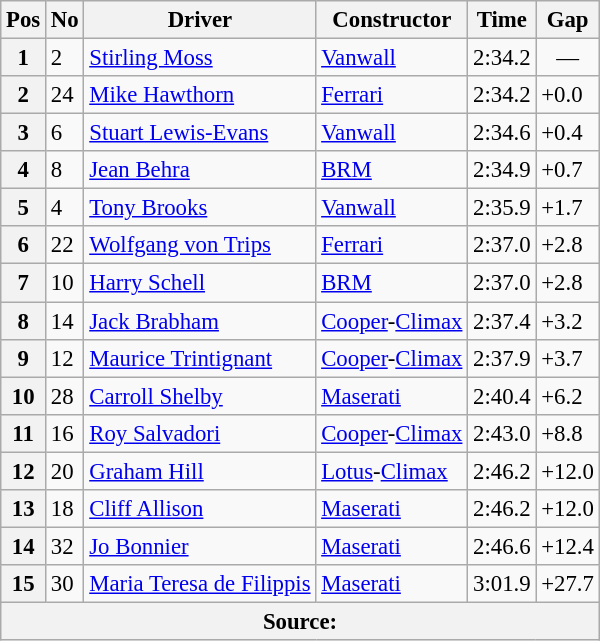<table class="wikitable sortable" style="font-size: 95%">
<tr>
<th>Pos</th>
<th>No</th>
<th>Driver</th>
<th>Constructor</th>
<th>Time</th>
<th>Gap</th>
</tr>
<tr>
<th>1</th>
<td>2</td>
<td> <a href='#'>Stirling Moss</a></td>
<td><a href='#'>Vanwall</a></td>
<td>2:34.2</td>
<td align="center">—</td>
</tr>
<tr>
<th>2</th>
<td>24</td>
<td> <a href='#'>Mike Hawthorn</a></td>
<td><a href='#'>Ferrari</a></td>
<td>2:34.2</td>
<td>+0.0</td>
</tr>
<tr>
<th>3</th>
<td>6</td>
<td> <a href='#'>Stuart Lewis-Evans</a></td>
<td><a href='#'>Vanwall</a></td>
<td>2:34.6</td>
<td>+0.4</td>
</tr>
<tr>
<th>4</th>
<td>8</td>
<td> <a href='#'>Jean Behra</a></td>
<td><a href='#'>BRM</a></td>
<td>2:34.9</td>
<td>+0.7</td>
</tr>
<tr>
<th>5</th>
<td>4</td>
<td> <a href='#'>Tony Brooks</a></td>
<td><a href='#'>Vanwall</a></td>
<td>2:35.9</td>
<td>+1.7</td>
</tr>
<tr>
<th>6</th>
<td>22</td>
<td> <a href='#'>Wolfgang von Trips</a></td>
<td><a href='#'>Ferrari</a></td>
<td>2:37.0</td>
<td>+2.8</td>
</tr>
<tr>
<th>7</th>
<td>10</td>
<td> <a href='#'>Harry Schell</a></td>
<td><a href='#'>BRM</a></td>
<td>2:37.0</td>
<td>+2.8</td>
</tr>
<tr>
<th>8</th>
<td>14</td>
<td> <a href='#'>Jack Brabham</a></td>
<td><a href='#'>Cooper</a>-<a href='#'>Climax</a></td>
<td>2:37.4</td>
<td>+3.2</td>
</tr>
<tr>
<th>9</th>
<td>12</td>
<td> <a href='#'>Maurice Trintignant</a></td>
<td><a href='#'>Cooper</a>-<a href='#'>Climax</a></td>
<td>2:37.9</td>
<td>+3.7</td>
</tr>
<tr>
<th>10</th>
<td>28</td>
<td> <a href='#'>Carroll Shelby</a></td>
<td><a href='#'>Maserati</a></td>
<td>2:40.4</td>
<td>+6.2</td>
</tr>
<tr>
<th>11</th>
<td>16</td>
<td> <a href='#'>Roy Salvadori</a></td>
<td><a href='#'>Cooper</a>-<a href='#'>Climax</a></td>
<td>2:43.0</td>
<td>+8.8</td>
</tr>
<tr>
<th>12</th>
<td>20</td>
<td> <a href='#'>Graham Hill</a></td>
<td><a href='#'>Lotus</a>-<a href='#'>Climax</a></td>
<td>2:46.2</td>
<td>+12.0</td>
</tr>
<tr>
<th>13</th>
<td>18</td>
<td> <a href='#'>Cliff Allison</a></td>
<td><a href='#'>Maserati</a></td>
<td>2:46.2</td>
<td>+12.0</td>
</tr>
<tr>
<th>14</th>
<td>32</td>
<td> <a href='#'>Jo Bonnier</a></td>
<td><a href='#'>Maserati</a></td>
<td>2:46.6</td>
<td>+12.4</td>
</tr>
<tr>
<th>15</th>
<td>30</td>
<td> <a href='#'>Maria Teresa de Filippis</a></td>
<td><a href='#'>Maserati</a></td>
<td>3:01.9</td>
<td>+27.7</td>
</tr>
<tr>
<th colspan="6">Source:</th>
</tr>
</table>
